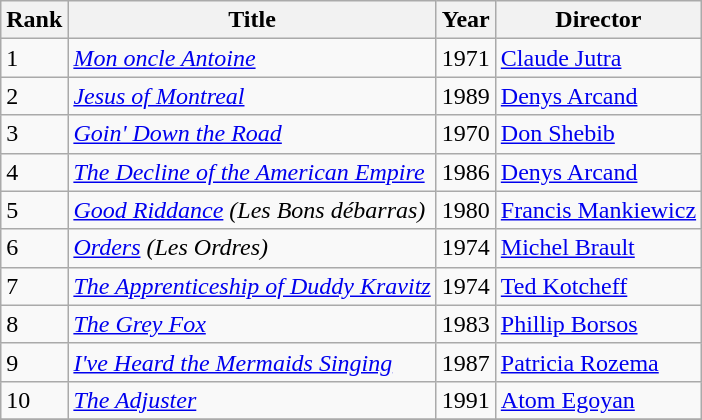<table class="sortable wikitable">
<tr>
<th>Rank</th>
<th>Title</th>
<th>Year</th>
<th>Director</th>
</tr>
<tr>
<td>1</td>
<td><em><a href='#'>Mon oncle Antoine</a></em></td>
<td>1971</td>
<td><a href='#'>Claude Jutra</a></td>
</tr>
<tr>
<td>2</td>
<td><em><a href='#'>Jesus of Montreal</a></em></td>
<td>1989</td>
<td><a href='#'>Denys Arcand</a></td>
</tr>
<tr>
<td>3</td>
<td><em><a href='#'>Goin' Down the Road</a></em></td>
<td>1970</td>
<td><a href='#'>Don Shebib</a></td>
</tr>
<tr>
<td>4</td>
<td><em><a href='#'>The Decline of the American Empire</a></em></td>
<td>1986</td>
<td><a href='#'>Denys Arcand</a></td>
</tr>
<tr>
<td>5</td>
<td><em><a href='#'>Good Riddance</a> (Les Bons débarras)</em></td>
<td>1980</td>
<td><a href='#'>Francis Mankiewicz</a></td>
</tr>
<tr>
<td>6</td>
<td><em><a href='#'>Orders</a> (Les Ordres)</em></td>
<td>1974</td>
<td><a href='#'>Michel Brault</a></td>
</tr>
<tr>
<td>7</td>
<td><em><a href='#'>The Apprenticeship of Duddy Kravitz</a></em></td>
<td>1974</td>
<td><a href='#'>Ted Kotcheff</a></td>
</tr>
<tr>
<td>8</td>
<td><em><a href='#'>The Grey Fox</a></em></td>
<td>1983</td>
<td><a href='#'>Phillip Borsos</a></td>
</tr>
<tr>
<td>9</td>
<td><em><a href='#'>I've Heard the Mermaids Singing</a></em></td>
<td>1987</td>
<td><a href='#'>Patricia Rozema</a></td>
</tr>
<tr>
<td>10</td>
<td><em><a href='#'>The Adjuster</a></em></td>
<td>1991</td>
<td><a href='#'>Atom Egoyan</a></td>
</tr>
<tr>
</tr>
</table>
